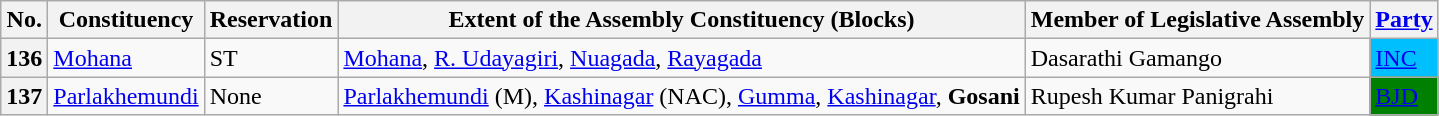<table class="wikitable sortable">
<tr>
<th>No.</th>
<th>Constituency</th>
<th>Reservation</th>
<th>Extent of the Assembly Constituency (Blocks)</th>
<th>Member of Legislative Assembly</th>
<th><a href='#'>Party</a></th>
</tr>
<tr>
<th>136</th>
<td><a href='#'>Mohana</a></td>
<td>ST</td>
<td><a href='#'>Mohana</a>, <a href='#'>R. Udayagiri</a>, <a href='#'>Nuagada</a>, <a href='#'>Rayagada</a></td>
<td>Dasarathi Gamango</td>
<td bgcolor=#00BFFF><a href='#'>INC</a></td>
</tr>
<tr>
<th>137</th>
<td><a href='#'>Parlakhemundi</a></td>
<td>None</td>
<td><a href='#'>Parlakhemundi</a> (M), <a href='#'>Kashinagar</a> (NAC), <a href='#'>Gumma</a>, <a href='#'>Kashinagar</a>, <strong>Gosani</strong></td>
<td>Rupesh Kumar Panigrahi</td>
<td bgcolor=#008000><a href='#'>BJD</a></td>
</tr>
</table>
